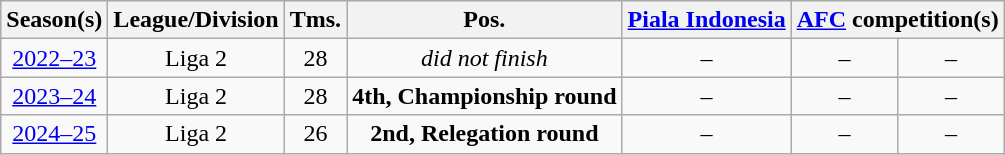<table class="wikitable" style="text-align:center">
<tr style="background:#efefef;">
<th>Season(s)</th>
<th>League/Division</th>
<th>Tms.</th>
<th>Pos.</th>
<th><a href='#'>Piala Indonesia</a></th>
<th colspan=2><a href='#'>AFC</a> competition(s)</th>
</tr>
<tr>
<td><a href='#'>2022–23</a></td>
<td>Liga 2</td>
<td>28</td>
<td><em>did not finish</em></td>
<td>–</td>
<td>–</td>
<td>–</td>
</tr>
<tr>
<td><a href='#'>2023–24</a></td>
<td>Liga 2</td>
<td>28</td>
<td><strong>4th, Championship round</strong></td>
<td>–</td>
<td>–</td>
<td>–</td>
</tr>
<tr>
<td><a href='#'>2024–25</a></td>
<td>Liga 2</td>
<td>26</td>
<td><strong>2nd, Relegation round</strong></td>
<td>–</td>
<td>–</td>
<td>–</td>
</tr>
</table>
